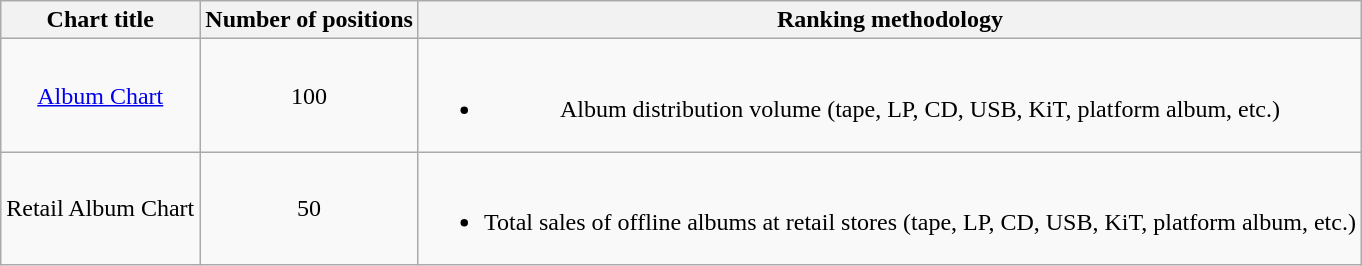<table class="wikitable plainrowheaders">
<tr>
<th>Chart title</th>
<th>Number of positions</th>
<th>Ranking methodology</th>
</tr>
<tr>
<td align="center"><a href='#'>Album Chart</a></td>
<td align="center">100</td>
<td align="center"><br><ul><li>Album distribution volume (tape, LP, CD, USB, KiT, platform album, etc.)</li></ul></td>
</tr>
<tr>
<td align="center">Retail Album Chart</td>
<td align="center">50</td>
<td align="center"><br><ul><li>Total sales of offline albums at retail stores (tape, LP, CD, USB, KiT, platform album, etc.)</li></ul></td>
</tr>
</table>
